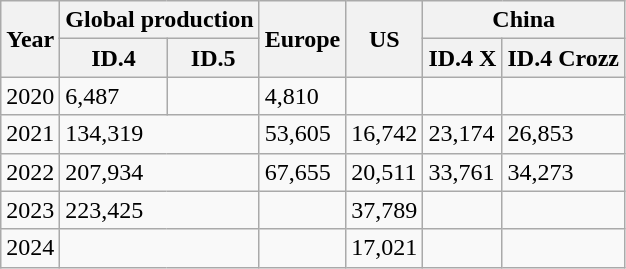<table class="wikitable">
<tr>
<th rowspan="2">Year</th>
<th colspan="2">Global production</th>
<th rowspan="2">Europe</th>
<th rowspan="2">US</th>
<th colspan="2">China</th>
</tr>
<tr>
<th>ID.4</th>
<th>ID.5</th>
<th>ID.4 X</th>
<th>ID.4 Crozz</th>
</tr>
<tr>
<td>2020</td>
<td>6,487</td>
<td></td>
<td>4,810</td>
<td></td>
<td></td>
<td></td>
</tr>
<tr>
<td>2021</td>
<td colspan="2">134,319</td>
<td>53,605</td>
<td>16,742</td>
<td>23,174</td>
<td>26,853</td>
</tr>
<tr>
<td>2022</td>
<td colspan="2">207,934</td>
<td>67,655</td>
<td>20,511</td>
<td>33,761</td>
<td>34,273</td>
</tr>
<tr>
<td>2023</td>
<td colspan="2">223,425</td>
<td></td>
<td>37,789</td>
<td></td>
<td></td>
</tr>
<tr>
<td>2024</td>
<td colspan="2"></td>
<td></td>
<td>17,021</td>
<td></td>
<td></td>
</tr>
</table>
